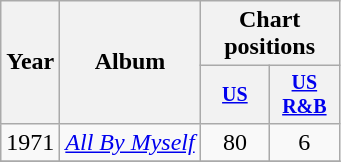<table class="wikitable" style="text-align:center;">
<tr>
<th rowspan="2">Year</th>
<th rowspan="2">Album</th>
<th colspan="2">Chart positions</th>
</tr>
<tr style="font-size:smaller;">
<th width="40"><a href='#'>US</a></th>
<th width="40"><a href='#'>US<br>R&B</a></th>
</tr>
<tr>
<td rowspan="1">1971</td>
<td align="left"><em><a href='#'>All By Myself</a></em></td>
<td>80</td>
<td>6</td>
</tr>
<tr>
</tr>
</table>
